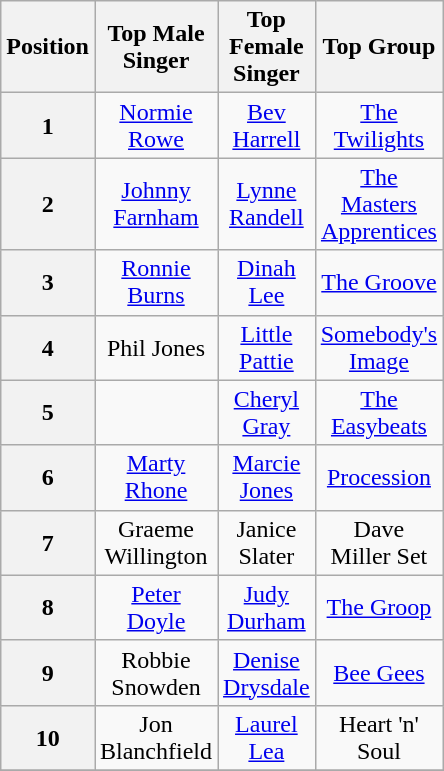<table class="wikitable" style="text-align:center; width:200px; height:200px" border="1">
<tr>
<th>Position</th>
<th>Top Male Singer</th>
<th>Top Female Singer</th>
<th>Top Group</th>
</tr>
<tr>
<th>1</th>
<td><a href='#'>Normie Rowe</a></td>
<td><a href='#'>Bev Harrell</a></td>
<td><a href='#'>The Twilights</a></td>
</tr>
<tr>
<th>2</th>
<td><a href='#'>Johnny Farnham</a></td>
<td><a href='#'>Lynne Randell</a></td>
<td><a href='#'>The Masters Apprentices</a></td>
</tr>
<tr>
<th>3</th>
<td><a href='#'>Ronnie Burns</a></td>
<td><a href='#'>Dinah Lee</a></td>
<td><a href='#'>The Groove</a></td>
</tr>
<tr>
<th>4</th>
<td>Phil Jones</td>
<td><a href='#'>Little Pattie</a></td>
<td><a href='#'>Somebody's Image</a></td>
</tr>
<tr>
<th>5</th>
<td></td>
<td><a href='#'>Cheryl Gray</a></td>
<td><a href='#'>The Easybeats</a></td>
</tr>
<tr>
<th>6</th>
<td><a href='#'>Marty Rhone</a></td>
<td><a href='#'>Marcie Jones</a></td>
<td><a href='#'>Procession</a></td>
</tr>
<tr>
<th>7</th>
<td>Graeme Willington</td>
<td>Janice Slater</td>
<td>Dave Miller Set</td>
</tr>
<tr>
<th>8</th>
<td><a href='#'>Peter Doyle</a></td>
<td><a href='#'>Judy Durham</a></td>
<td><a href='#'>The Groop</a></td>
</tr>
<tr>
<th>9</th>
<td>Robbie Snowden</td>
<td><a href='#'>Denise Drysdale</a></td>
<td><a href='#'>Bee Gees</a></td>
</tr>
<tr>
<th>10</th>
<td>Jon Blanchfield</td>
<td><a href='#'>Laurel Lea</a></td>
<td>Heart 'n' Soul</td>
</tr>
<tr>
</tr>
</table>
